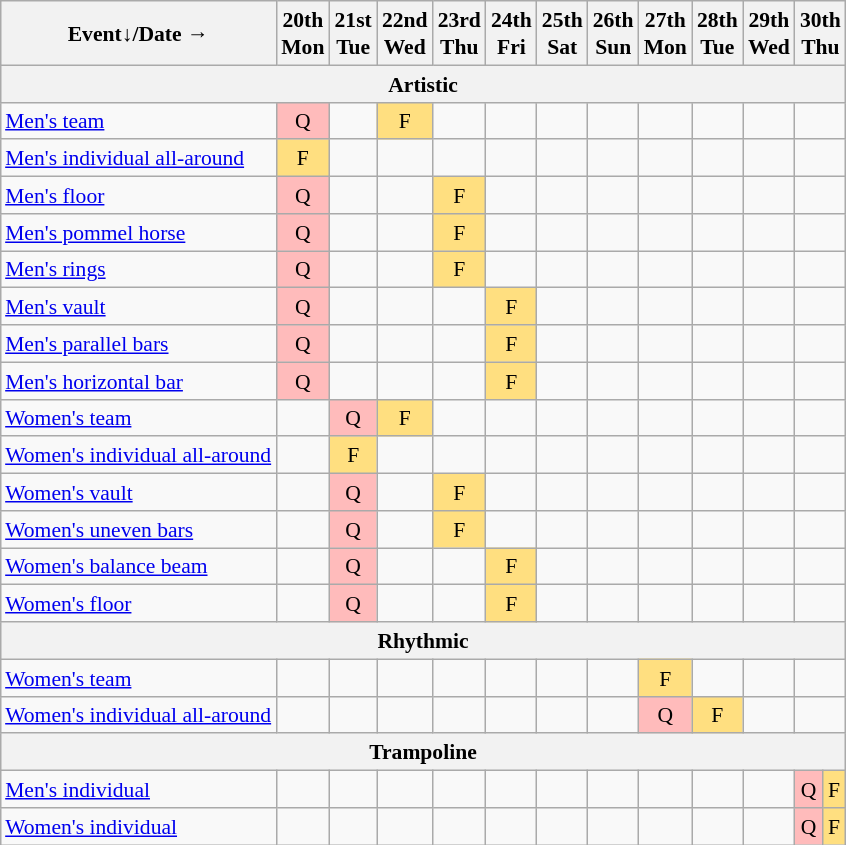<table class="wikitable" style="margin:0.5em auto; font-size:90%; line-height:1.25em; text-align:center;">
<tr>
<th>Event↓/Date →</th>
<th>20th<br>Mon</th>
<th>21st<br>Tue</th>
<th>22nd<br>Wed</th>
<th>23rd<br>Thu</th>
<th>24th<br>Fri</th>
<th>25th<br>Sat</th>
<th>26th<br>Sun</th>
<th>27th<br>Mon</th>
<th>28th<br>Tue</th>
<th>29th<br>Wed</th>
<th colspan=2>30th<br>Thu</th>
</tr>
<tr>
<th colspan=13>Artistic</th>
</tr>
<tr>
<td align="left"><a href='#'>Men's team</a></td>
<td bgcolor="#FFBBBB">Q</td>
<td></td>
<td bgcolor="#FFDF80">F</td>
<td></td>
<td></td>
<td></td>
<td></td>
<td></td>
<td></td>
<td></td>
<td colspan=2></td>
</tr>
<tr>
<td align="left"><a href='#'>Men's individual all-around</a></td>
<td bgcolor="#FFDF80">F</td>
<td></td>
<td></td>
<td></td>
<td></td>
<td></td>
<td></td>
<td></td>
<td></td>
<td></td>
<td colspan=2></td>
</tr>
<tr>
<td align="left"><a href='#'>Men's floor</a></td>
<td bgcolor="#FFBBBB">Q</td>
<td></td>
<td></td>
<td bgcolor="#FFDF80">F</td>
<td></td>
<td></td>
<td></td>
<td></td>
<td></td>
<td></td>
<td colspan=2></td>
</tr>
<tr>
<td align="left"><a href='#'>Men's pommel horse</a></td>
<td bgcolor="#FFBBBB">Q</td>
<td></td>
<td></td>
<td bgcolor="#FFDF80">F</td>
<td></td>
<td></td>
<td></td>
<td></td>
<td></td>
<td></td>
<td colspan=2></td>
</tr>
<tr>
<td align="left"><a href='#'>Men's rings</a></td>
<td bgcolor="#FFBBBB">Q</td>
<td></td>
<td></td>
<td bgcolor="#FFDF80">F</td>
<td></td>
<td></td>
<td></td>
<td></td>
<td></td>
<td></td>
<td colspan=2></td>
</tr>
<tr>
<td align="left"><a href='#'>Men's vault</a></td>
<td bgcolor="#FFBBBB">Q</td>
<td></td>
<td></td>
<td></td>
<td bgcolor="#FFDF80">F</td>
<td></td>
<td></td>
<td></td>
<td></td>
<td></td>
<td colspan=2></td>
</tr>
<tr>
<td align="left"><a href='#'>Men's parallel bars</a></td>
<td bgcolor="#FFBBBB">Q</td>
<td></td>
<td></td>
<td></td>
<td bgcolor="#FFDF80">F</td>
<td></td>
<td></td>
<td></td>
<td></td>
<td></td>
<td colspan=2></td>
</tr>
<tr>
<td align="left"><a href='#'>Men's horizontal bar</a></td>
<td bgcolor="#FFBBBB">Q</td>
<td></td>
<td></td>
<td></td>
<td bgcolor="#FFDF80">F</td>
<td></td>
<td></td>
<td></td>
<td></td>
<td></td>
<td colspan=2></td>
</tr>
<tr>
<td align="left"><a href='#'>Women's team</a></td>
<td></td>
<td bgcolor="#FFBBBB">Q</td>
<td bgcolor="#FFDF80">F</td>
<td></td>
<td></td>
<td></td>
<td></td>
<td></td>
<td></td>
<td></td>
<td colspan=2></td>
</tr>
<tr>
<td align="left"><a href='#'>Women's individual all-around</a></td>
<td></td>
<td bgcolor="#FFDF80">F</td>
<td></td>
<td></td>
<td></td>
<td></td>
<td></td>
<td></td>
<td></td>
<td></td>
<td colspan=2></td>
</tr>
<tr>
<td align="left"><a href='#'>Women's vault</a></td>
<td></td>
<td bgcolor="#FFBBBB">Q</td>
<td></td>
<td bgcolor="#FFDF80">F</td>
<td></td>
<td></td>
<td></td>
<td></td>
<td></td>
<td></td>
<td colspan=2></td>
</tr>
<tr>
<td align="left"><a href='#'>Women's uneven bars</a></td>
<td></td>
<td bgcolor="#FFBBBB">Q</td>
<td></td>
<td bgcolor="#FFDF80">F</td>
<td></td>
<td></td>
<td></td>
<td></td>
<td></td>
<td></td>
<td colspan=2></td>
</tr>
<tr>
<td align="left"><a href='#'>Women's balance beam</a></td>
<td></td>
<td bgcolor="#FFBBBB">Q</td>
<td></td>
<td></td>
<td bgcolor="#FFDF80">F</td>
<td></td>
<td></td>
<td></td>
<td></td>
<td></td>
<td colspan=2></td>
</tr>
<tr>
<td align="left"><a href='#'>Women's floor</a></td>
<td></td>
<td bgcolor="#FFBBBB">Q</td>
<td></td>
<td></td>
<td bgcolor="#FFDF80">F</td>
<td></td>
<td></td>
<td></td>
<td></td>
<td></td>
<td colspan=2></td>
</tr>
<tr>
<th colspan=13>Rhythmic</th>
</tr>
<tr>
<td align="left"><a href='#'>Women's team</a></td>
<td></td>
<td></td>
<td></td>
<td></td>
<td></td>
<td></td>
<td></td>
<td bgcolor="#FFDF80">F</td>
<td></td>
<td></td>
<td colspan=2></td>
</tr>
<tr>
<td align="left"><a href='#'>Women's individual all-around</a></td>
<td></td>
<td></td>
<td></td>
<td></td>
<td></td>
<td></td>
<td></td>
<td bgcolor="#FFBBBB">Q</td>
<td bgcolor="#FFDF80">F</td>
<td></td>
<td colspan=2></td>
</tr>
<tr>
<th colspan=13>Trampoline</th>
</tr>
<tr>
<td align="left"><a href='#'>Men's individual</a></td>
<td></td>
<td></td>
<td></td>
<td></td>
<td></td>
<td></td>
<td></td>
<td></td>
<td></td>
<td></td>
<td bgcolor="#FFBBBB">Q</td>
<td bgcolor="#FFDF80">F</td>
</tr>
<tr>
<td align="left"><a href='#'>Women's individual</a></td>
<td></td>
<td></td>
<td></td>
<td></td>
<td></td>
<td></td>
<td></td>
<td></td>
<td></td>
<td></td>
<td bgcolor="#FFBBBB">Q</td>
<td bgcolor="#FFDF80">F</td>
</tr>
</table>
